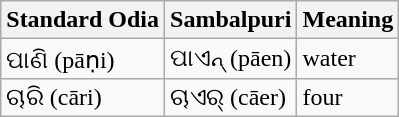<table class="wikitable">
<tr>
<th>Standard Odia</th>
<th>Sambalpuri</th>
<th>Meaning</th>
</tr>
<tr>
<td>ପାଣି (pāṇi)</td>
<td>ପାଏନ୍  (pāen)</td>
<td>water</td>
</tr>
<tr>
<td>ଚାରି (cāri)</td>
<td>ଚାଏର୍ (cāer)</td>
<td>four</td>
</tr>
</table>
